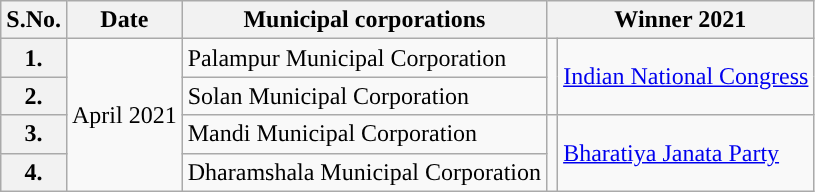<table class="wikitable sortable">
<tr>
<th>S.No.</th>
<th>Date</th>
<th>Municipal corporations</th>
<th colspan="2">Winner 2021</th>
</tr>
<tr>
<th>1.</th>
<td rowspan="4">April 2021</td>
<td>Palampur Municipal Corporation</td>
<td rowspan="2" style="background:"></td>
<td rowspan="2"><a href='#'>Indian National Congress</a></td>
</tr>
<tr>
<th>2.</th>
<td>Solan Municipal Corporation</td>
</tr>
<tr>
<th>3.</th>
<td>Mandi Municipal Corporation</td>
<td rowspan="2" style="background:"></td>
<td rowspan="2"><a href='#'>Bharatiya Janata Party</a></td>
</tr>
<tr>
<th>4.</th>
<td>Dharamshala Municipal Corporation</td>
</tr>
</table>
